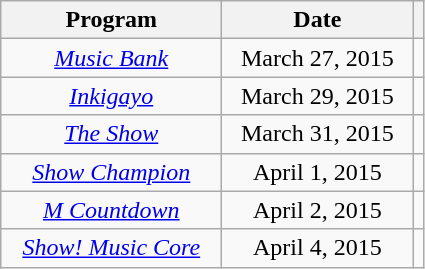<table class="sortable wikitable" style="text-align:center;">
<tr>
<th width="140">Program</th>
<th width="120">Date</th>
<th class="unsortable"></th>
</tr>
<tr>
<td><em><a href='#'>Music Bank</a></em></td>
<td>March 27, 2015</td>
<td></td>
</tr>
<tr>
<td><em><a href='#'>Inkigayo</a></em></td>
<td>March 29, 2015</td>
<td></td>
</tr>
<tr>
<td><em><a href='#'>The Show</a></em></td>
<td>March 31, 2015</td>
<td></td>
</tr>
<tr>
<td><em><a href='#'>Show Champion</a></em></td>
<td>April 1, 2015</td>
<td></td>
</tr>
<tr>
<td><em><a href='#'>M Countdown</a></em></td>
<td>April 2, 2015</td>
<td></td>
</tr>
<tr>
<td><em><a href='#'>Show! Music Core</a></em></td>
<td>April 4, 2015</td>
<td></td>
</tr>
</table>
